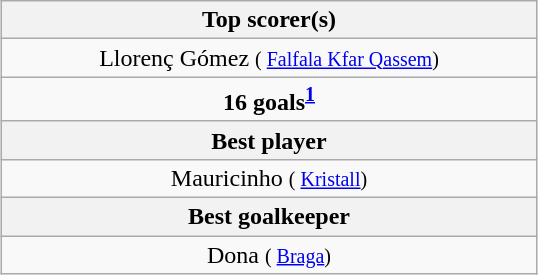<table class="wikitable" style="margin: 1em auto 1em auto;">
<tr>
<th width=350 colspan=3>Top scorer(s)</th>
</tr>
<tr align=center style="background: ">
<td style="text-align:center;"> Llorenç Gómez <small>( <a href='#'>Falfala Kfar Qassem</a>)</small></td>
</tr>
<tr>
<td style="text-align:center;"><strong>16 goals</strong><sup><strong><a href='#'>1</a></strong></sup></td>
</tr>
<tr>
<th colspan=3>Best player</th>
</tr>
<tr>
<td style="text-align:center;"> Mauricinho <small>( <a href='#'>Kristall</a>)</small></td>
</tr>
<tr>
<th colspan=3>Best goalkeeper</th>
</tr>
<tr>
<td style="text-align:center;"> Dona <small>( <a href='#'>Braga</a>)</small></td>
</tr>
</table>
